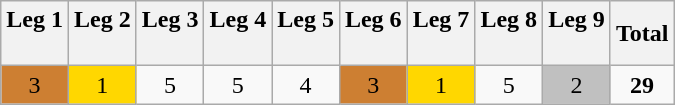<table class="wikitable" style="text-align: center;">
<tr>
<th>Leg 1<br><br></th>
<th>Leg 2<br><br></th>
<th>Leg 3<br><br></th>
<th>Leg 4<br><br></th>
<th>Leg 5<br><br></th>
<th>Leg 6<br><br></th>
<th>Leg 7<br><br></th>
<th>Leg 8<br><br></th>
<th>Leg 9<br><br></th>
<th>Total</th>
</tr>
<tr>
<td style="background-color: #cd7f32;">3</td>
<td style="background-color: gold;">1</td>
<td>5</td>
<td>5</td>
<td>4</td>
<td style="background-color: #cd7f32;">3</td>
<td style="background-color: gold;">1</td>
<td>5</td>
<td style="background-color: silver;">2</td>
<td><strong>29</strong></td>
</tr>
</table>
